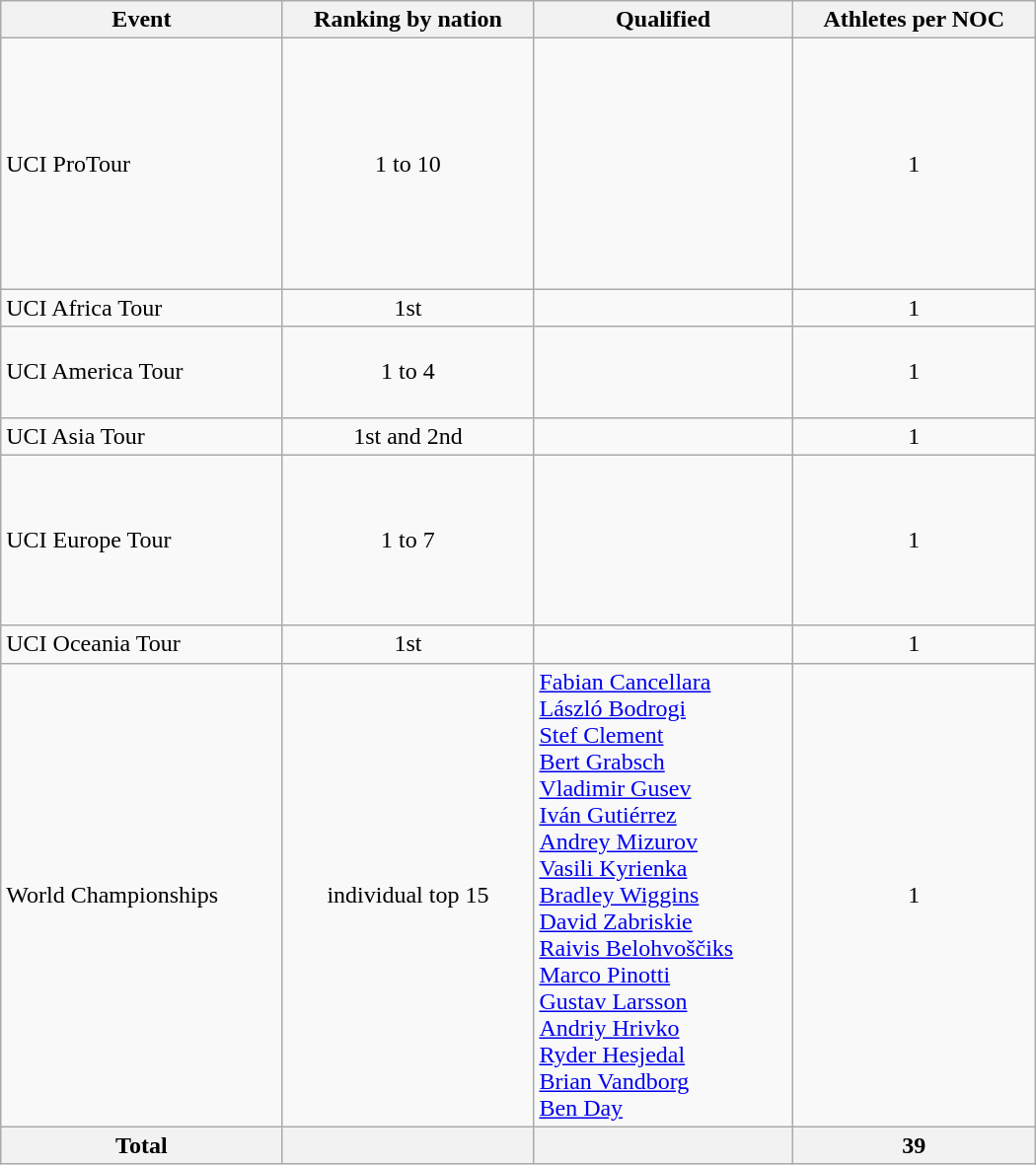<table class="wikitable" width=700 style="text-align:center">
<tr>
<th>Event</th>
<th>Ranking by nation</th>
<th>Qualified</th>
<th>Athletes per NOC</th>
</tr>
<tr>
<td align="left">UCI ProTour</td>
<td>1 to 10</td>
<td align="left"><br><br><br><br><br><br><br><br><br><s></s></td>
<td>1</td>
</tr>
<tr>
<td align="left">UCI Africa Tour</td>
<td>1st</td>
<td align="left"></td>
<td>1</td>
</tr>
<tr>
<td align="left">UCI America Tour</td>
<td>1 to 4</td>
<td align="left"><br><br><s></s><br></td>
<td>1</td>
</tr>
<tr>
<td align="left">UCI Asia Tour</td>
<td>1st and 2nd</td>
<td align="left"><br></td>
<td>1</td>
</tr>
<tr>
<td align="left">UCI Europe Tour</td>
<td>1 to 7</td>
<td align="left"><br><br><br><br><br><br></td>
<td>1</td>
</tr>
<tr>
<td align="left">UCI Oceania Tour</td>
<td>1st</td>
<td align="left"><s></s></td>
<td>1</td>
</tr>
<tr>
<td align="left">World Championships</td>
<td>individual top 15</td>
<td align="left"> <a href='#'>Fabian Cancellara</a><br> <a href='#'>László Bodrogi</a><br> <a href='#'>Stef Clement</a><br> <a href='#'>Bert Grabsch</a> <br> <a href='#'>Vladimir Gusev</a><br> <a href='#'>Iván Gutiérrez</a><br> <a href='#'>Andrey Mizurov</a><br> <a href='#'>Vasili Kyrienka</a><br> <a href='#'>Bradley Wiggins</a><br> <a href='#'>David Zabriskie</a><br> <a href='#'>Raivis Belohvoščiks</a><br> <a href='#'>Marco Pinotti</a><br> <a href='#'>Gustav Larsson</a> <br> <a href='#'>Andriy Hrivko</a> <br> <a href='#'>Ryder Hesjedal</a><br> <a href='#'>Brian Vandborg</a><br> <a href='#'>Ben Day</a></td>
<td>1</td>
</tr>
<tr>
<th>Total</th>
<th></th>
<th></th>
<th>39</th>
</tr>
</table>
